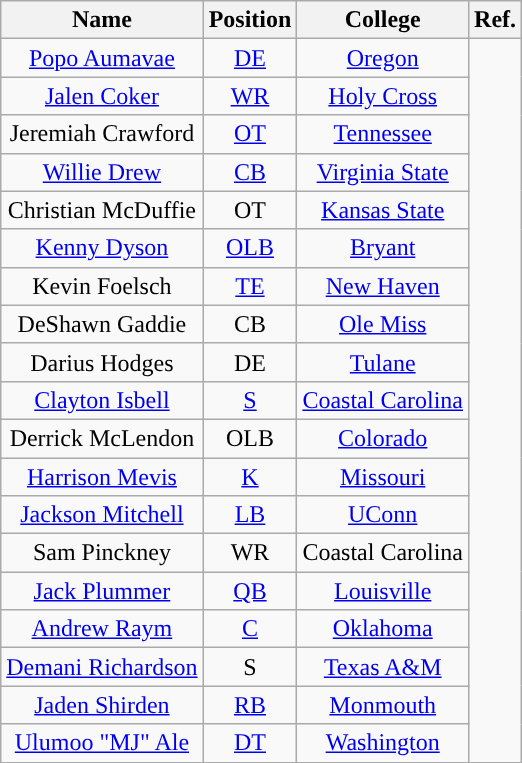<table class="wikitable" style="text-align:center">
<tr>
<th>Name</th>
<th>Position</th>
<th>College</th>
<th>Ref.</th>
</tr>
<tr>
<td><a href='#'>Popo Aumavae</a></td>
<td><a href='#'>DE</a></td>
<td><a href='#'>Oregon</a></td>
<td rowspan="19"></td>
</tr>
<tr>
<td><a href='#'>Jalen Coker</a></td>
<td><a href='#'>WR</a></td>
<td><a href='#'>Holy Cross</a></td>
</tr>
<tr>
<td>Jeremiah Crawford</td>
<td><a href='#'>OT</a></td>
<td><a href='#'>Tennessee</a></td>
</tr>
<tr>
<td><a href='#'>Willie Drew</a></td>
<td><a href='#'>CB</a></td>
<td><a href='#'>Virginia State</a></td>
</tr>
<tr>
<td>Christian McDuffie</td>
<td>OT</td>
<td><a href='#'>Kansas State</a></td>
</tr>
<tr>
<td><a href='#'>Kenny Dyson</a></td>
<td><a href='#'>OLB</a></td>
<td><a href='#'>Bryant</a></td>
</tr>
<tr>
<td>Kevin Foelsch</td>
<td><a href='#'>TE</a></td>
<td><a href='#'>New Haven</a></td>
</tr>
<tr>
<td>DeShawn Gaddie</td>
<td>CB</td>
<td><a href='#'>Ole Miss</a></td>
</tr>
<tr>
<td>Darius Hodges</td>
<td>DE</td>
<td><a href='#'>Tulane</a></td>
</tr>
<tr>
<td><a href='#'>Clayton Isbell</a></td>
<td><a href='#'>S</a></td>
<td><a href='#'>Coastal Carolina</a></td>
</tr>
<tr>
<td>Derrick McLendon</td>
<td>OLB</td>
<td><a href='#'>Colorado</a></td>
</tr>
<tr>
<td><a href='#'>Harrison Mevis</a></td>
<td><a href='#'>K</a></td>
<td><a href='#'>Missouri</a></td>
</tr>
<tr>
<td><a href='#'>Jackson Mitchell</a></td>
<td><a href='#'>LB</a></td>
<td><a href='#'>UConn</a></td>
</tr>
<tr>
<td>Sam Pinckney</td>
<td>WR</td>
<td>Coastal Carolina</td>
</tr>
<tr>
<td><a href='#'>Jack Plummer</a></td>
<td><a href='#'>QB</a></td>
<td><a href='#'>Louisville</a></td>
</tr>
<tr>
<td><a href='#'>Andrew Raym</a></td>
<td><a href='#'>C</a></td>
<td><a href='#'>Oklahoma</a></td>
</tr>
<tr>
<td><a href='#'>Demani Richardson</a></td>
<td>S</td>
<td><a href='#'>Texas A&M</a></td>
</tr>
<tr>
<td><a href='#'>Jaden Shirden</a></td>
<td><a href='#'>RB</a></td>
<td><a href='#'>Monmouth</a></td>
</tr>
<tr>
<td><a href='#'>Ulumoo "MJ" Ale</a></td>
<td><a href='#'>DT</a></td>
<td><a href='#'>Washington</a></td>
</tr>
</table>
